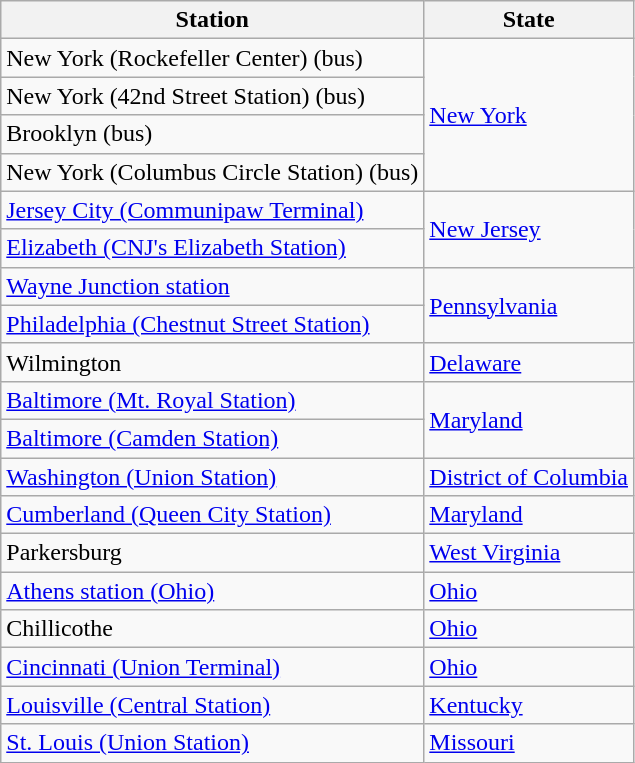<table class="wikitable">
<tr>
<th>Station</th>
<th>State</th>
</tr>
<tr>
<td>New York (Rockefeller Center) (bus)</td>
<td rowspan="4"><a href='#'>New York</a></td>
</tr>
<tr>
<td>New York (42nd Street Station) (bus)</td>
</tr>
<tr>
<td>Brooklyn (bus)</td>
</tr>
<tr>
<td>New York (Columbus Circle Station) (bus)</td>
</tr>
<tr>
<td><a href='#'>Jersey City (Communipaw Terminal)</a></td>
<td rowspan="2"><a href='#'>New Jersey</a></td>
</tr>
<tr>
<td><a href='#'>Elizabeth (CNJ's Elizabeth Station)</a></td>
</tr>
<tr>
<td><a href='#'>Wayne Junction station</a></td>
<td rowspan="2"><a href='#'>Pennsylvania</a></td>
</tr>
<tr>
<td><a href='#'>Philadelphia (Chestnut Street Station)</a></td>
</tr>
<tr>
<td>Wilmington</td>
<td><a href='#'>Delaware</a></td>
</tr>
<tr>
<td><a href='#'>Baltimore (Mt. Royal Station)</a></td>
<td rowspan="2"><a href='#'>Maryland</a></td>
</tr>
<tr>
<td><a href='#'>Baltimore (Camden Station)</a></td>
</tr>
<tr>
<td><a href='#'>Washington (Union Station)</a></td>
<td><a href='#'>District of Columbia</a></td>
</tr>
<tr>
<td><a href='#'>Cumberland (Queen City Station)</a></td>
<td><a href='#'>Maryland</a></td>
</tr>
<tr>
<td>Parkersburg</td>
<td><a href='#'>West Virginia</a></td>
</tr>
<tr>
<td><a href='#'>Athens station (Ohio)</a></td>
<td><a href='#'>Ohio</a></td>
</tr>
<tr>
<td>Chillicothe</td>
<td><a href='#'>Ohio</a></td>
</tr>
<tr>
<td><a href='#'>Cincinnati (Union Terminal)</a></td>
<td><a href='#'>Ohio</a></td>
</tr>
<tr>
<td><a href='#'>Louisville (Central Station)</a></td>
<td><a href='#'>Kentucky</a></td>
</tr>
<tr>
<td><a href='#'>St. Louis (Union Station)</a></td>
<td><a href='#'>Missouri</a></td>
</tr>
</table>
